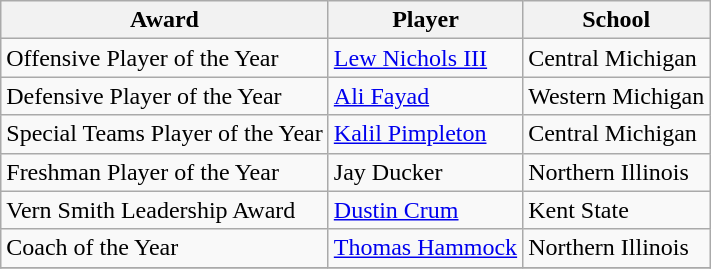<table class="wikitable" border="0">
<tr>
<th>Award</th>
<th>Player</th>
<th>School</th>
</tr>
<tr>
<td>Offensive Player of the Year</td>
<td><a href='#'>Lew Nichols III</a></td>
<td>Central Michigan</td>
</tr>
<tr>
<td>Defensive Player of the Year</td>
<td><a href='#'>Ali Fayad</a></td>
<td>Western Michigan</td>
</tr>
<tr>
<td>Special Teams Player of the Year</td>
<td><a href='#'>Kalil Pimpleton</a></td>
<td>Central Michigan</td>
</tr>
<tr>
<td>Freshman Player of the Year</td>
<td>Jay Ducker</td>
<td>Northern Illinois</td>
</tr>
<tr>
<td>Vern Smith Leadership Award</td>
<td><a href='#'>Dustin Crum</a></td>
<td>Kent State</td>
</tr>
<tr>
<td>Coach of the Year</td>
<td><a href='#'>Thomas Hammock</a></td>
<td>Northern Illinois</td>
</tr>
<tr>
</tr>
</table>
